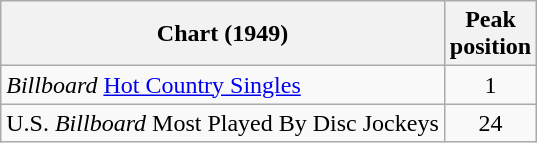<table class="wikitable sortable">
<tr>
<th align="left">Chart (1949)</th>
<th align="center">Peak<br>position</th>
</tr>
<tr>
<td><em>Billboard</em> <a href='#'>Hot Country Singles</a></td>
<td align="center">1</td>
</tr>
<tr>
<td align="left">U.S. <em>Billboard</em> Most Played By Disc Jockeys</td>
<td align="center">24</td>
</tr>
</table>
